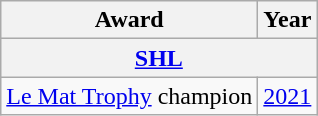<table class="wikitable">
<tr>
<th>Award</th>
<th>Year</th>
</tr>
<tr>
<th colspan="3"><a href='#'>SHL</a></th>
</tr>
<tr>
<td><a href='#'>Le Mat Trophy</a> champion</td>
<td><a href='#'>2021</a></td>
</tr>
</table>
